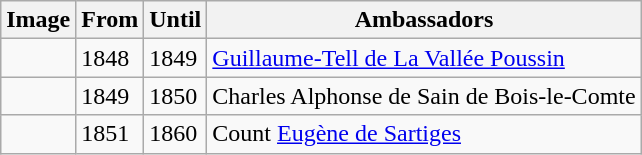<table class="wikitable centre">
<tr>
<th>Image</th>
<th>From</th>
<th>Until</th>
<th>Ambassadors</th>
</tr>
<tr>
<td></td>
<td>1848</td>
<td>1849</td>
<td><a href='#'>Guillaume-Tell de La Vallée Poussin</a></td>
</tr>
<tr>
<td></td>
<td>1849</td>
<td>1850</td>
<td>Charles Alphonse de Sain de Bois-le-Comte</td>
</tr>
<tr>
<td></td>
<td>1851</td>
<td>1860</td>
<td>Count <a href='#'>Eugène de Sartiges</a></td>
</tr>
</table>
